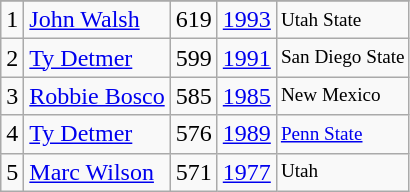<table class="wikitable">
<tr>
</tr>
<tr>
<td>1</td>
<td><a href='#'>John Walsh</a></td>
<td>619</td>
<td><a href='#'>1993</a></td>
<td style="font-size:80%;">Utah State</td>
</tr>
<tr>
<td>2</td>
<td><a href='#'>Ty Detmer</a></td>
<td>599</td>
<td><a href='#'>1991</a></td>
<td style="font-size:80%;">San Diego State</td>
</tr>
<tr>
<td>3</td>
<td><a href='#'>Robbie Bosco</a></td>
<td>585</td>
<td><a href='#'>1985</a></td>
<td style="font-size:80%;">New Mexico</td>
</tr>
<tr>
<td>4</td>
<td><a href='#'>Ty Detmer</a></td>
<td>576</td>
<td><a href='#'>1989</a></td>
<td style="font-size:80%;"><a href='#'>Penn State</a></td>
</tr>
<tr>
<td>5</td>
<td><a href='#'>Marc Wilson</a></td>
<td>571</td>
<td><a href='#'>1977</a></td>
<td style="font-size:80%;">Utah</td>
</tr>
</table>
